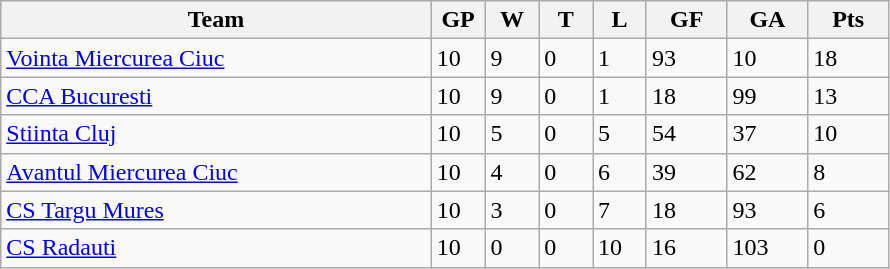<table class="wikitable">
<tr>
<th width="40%">Team</th>
<th width="5%">GP</th>
<th width="5%">W</th>
<th width="5%">T</th>
<th width="5%">L</th>
<th width="7.5%">GF</th>
<th width="7.5%">GA</th>
<th width="7.5%">Pts</th>
</tr>
<tr>
<td><a href='#'>Vointa Miercurea Ciuc</a></td>
<td>10</td>
<td>9</td>
<td>0</td>
<td>1</td>
<td>93</td>
<td>10</td>
<td>18</td>
</tr>
<tr>
<td><a href='#'>CCA Bucuresti</a></td>
<td>10</td>
<td>9</td>
<td>0</td>
<td>1</td>
<td>18</td>
<td>99</td>
<td>13</td>
</tr>
<tr>
<td><a href='#'>Stiinta Cluj</a></td>
<td>10</td>
<td>5</td>
<td>0</td>
<td>5</td>
<td>54</td>
<td>37</td>
<td>10</td>
</tr>
<tr>
<td><a href='#'>Avantul Miercurea Ciuc</a></td>
<td>10</td>
<td>4</td>
<td>0</td>
<td>6</td>
<td>39</td>
<td>62</td>
<td>8</td>
</tr>
<tr>
<td><a href='#'>CS Targu Mures</a></td>
<td>10</td>
<td>3</td>
<td>0</td>
<td>7</td>
<td>18</td>
<td>93</td>
<td>6</td>
</tr>
<tr>
<td><a href='#'>CS Radauti</a></td>
<td>10</td>
<td>0</td>
<td>0</td>
<td>10</td>
<td>16</td>
<td>103</td>
<td>0</td>
</tr>
</table>
